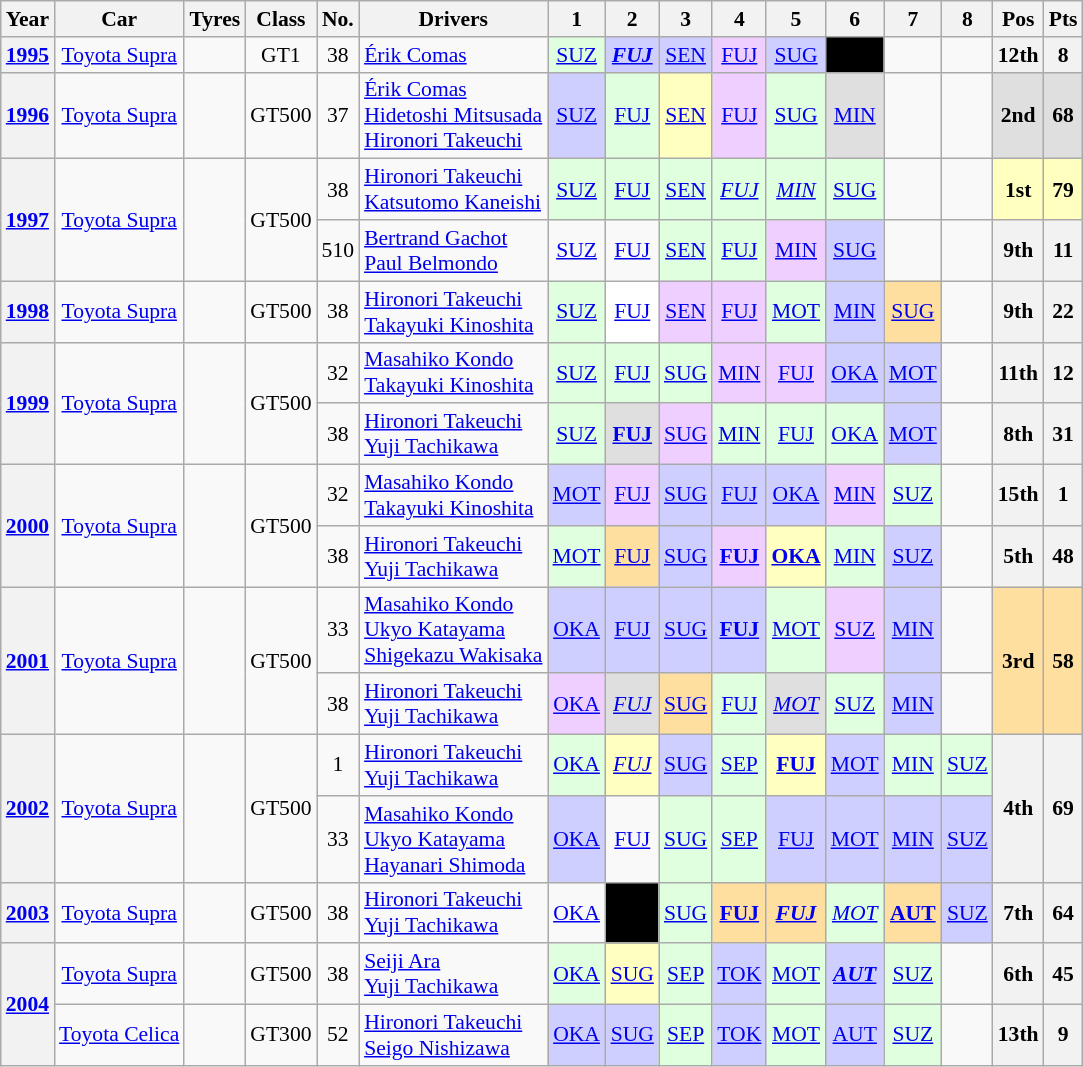<table class="wikitable" style="text-align:center; font-size:90%">
<tr>
<th>Year</th>
<th>Car</th>
<th>Tyres</th>
<th>Class</th>
<th>No.</th>
<th>Drivers</th>
<th>1</th>
<th>2</th>
<th>3</th>
<th>4</th>
<th>5</th>
<th>6</th>
<th>7</th>
<th>8</th>
<th>Pos</th>
<th>Pts</th>
</tr>
<tr>
<th><a href='#'>1995</a></th>
<td><a href='#'>Toyota Supra</a></td>
<td></td>
<td>GT1</td>
<td>38</td>
<td align="left"> <a href='#'>Érik Comas</a></td>
<td style="background:#dfffdf;"><a href='#'>SUZ</a><br></td>
<td style="background:#CFCFFF;"><a href='#'><strong><em>FUJ</em></strong></a><br></td>
<td style="background:#CFCFFF;"><a href='#'>SEN</a><br></td>
<td style="background:#EFCFFF;"><a href='#'>FUJ</a><br></td>
<td style="background:#CFCFFF;"><a href='#'>SUG</a><br></td>
<td style="background:#000000; color:#ffffff"><a href='#'></a><br></td>
<td></td>
<td></td>
<th>12th</th>
<th>8</th>
</tr>
<tr>
<th><a href='#'>1996</a></th>
<td><a href='#'>Toyota Supra</a></td>
<td></td>
<td>GT500</td>
<td>37</td>
<td align="left"> <a href='#'>Érik Comas</a><br> <a href='#'>Hidetoshi Mitsusada</a><br> <a href='#'>Hironori Takeuchi</a></td>
<td style="background:#CFCFFF;"><a href='#'>SUZ</a><br></td>
<td style="background:#DFFFDF;"><a href='#'>FUJ</a><br></td>
<td style="background:#FFFFBF;"><a href='#'>SEN</a><br></td>
<td style="background:#EFCFFF;"><a href='#'>FUJ</a><br></td>
<td style="background:#DFFFDF;"><a href='#'>SUG</a><br></td>
<td style="background:#DFDFDF;"><a href='#'>MIN</a><br></td>
<td></td>
<td></td>
<td style="background:#DFDFDF;"><strong>2nd</strong></td>
<td style="background:#DFDFDF;"><strong>68</strong></td>
</tr>
<tr>
<th rowspan="2"><a href='#'>1997</a></th>
<td rowspan="2"><a href='#'>Toyota Supra</a></td>
<td rowspan="2"></td>
<td rowspan="2">GT500</td>
<td>38</td>
<td align="left"> <a href='#'>Hironori Takeuchi</a><br> <a href='#'>Katsutomo Kaneishi</a></td>
<td style="background:#DFFFDF;"><a href='#'>SUZ</a><br></td>
<td style="background:#DFFFDF;"><a href='#'>FUJ</a><br></td>
<td style="background:#DFFFDF;"><a href='#'>SEN</a><br></td>
<td style="background:#DFFFDF;"><a href='#'><em>FUJ</em></a><br></td>
<td style="background:#DFFFDF;"><a href='#'><em>MIN</em></a><br></td>
<td style="background:#DFFFDF;"><a href='#'>SUG</a><br></td>
<td></td>
<td></td>
<td style="background:#FFFFBF;"><strong>1st</strong></td>
<td style="background:#FFFFBF;"><strong>79</strong></td>
</tr>
<tr>
<td>510</td>
<td align="left"> <a href='#'>Bertrand Gachot</a><br> <a href='#'>Paul Belmondo</a></td>
<td><a href='#'>SUZ</a></td>
<td><a href='#'>FUJ</a></td>
<td style="background:#DFFFDF;"><a href='#'>SEN</a><br></td>
<td style="background:#DFFFDF;"><a href='#'>FUJ</a><br></td>
<td style="background:#EFCFFF;"><a href='#'>MIN</a><br></td>
<td style="background:#CFCFFF;"><a href='#'>SUG</a><br></td>
<td></td>
<td></td>
<th>9th</th>
<th>11</th>
</tr>
<tr>
<th><a href='#'>1998</a></th>
<td><a href='#'>Toyota Supra</a></td>
<td></td>
<td>GT500</td>
<td>38</td>
<td align="left"> <a href='#'>Hironori Takeuchi</a><br> <a href='#'>Takayuki Kinoshita</a></td>
<td style="background:#DFFFDF;"><a href='#'>SUZ</a><br></td>
<td style="background:#FFFFFF;"><a href='#'>FUJ</a><br></td>
<td style="background:#EFCFFF;"><a href='#'>SEN</a><br></td>
<td style="background:#EFCFFF;"><a href='#'>FUJ</a><br></td>
<td style="background:#DFFFDF;"><a href='#'>MOT</a><br></td>
<td style="background:#CFCFFF;"><a href='#'>MIN</a><br></td>
<td style="background:#FFDF9F;"><a href='#'>SUG</a><br></td>
<td></td>
<th>9th</th>
<th>22</th>
</tr>
<tr>
<th rowspan="2"><a href='#'>1999</a></th>
<td rowspan="2"><a href='#'>Toyota Supra</a></td>
<td rowspan="2"></td>
<td rowspan="2">GT500</td>
<td>32</td>
<td align="left"> <a href='#'>Masahiko Kondo</a><br> <a href='#'>Takayuki Kinoshita</a></td>
<td style="background:#DFFFDF;"><a href='#'>SUZ</a><br></td>
<td style="background:#DFFFDF;"><a href='#'>FUJ</a><br></td>
<td style="background:#DFFFDF"><a href='#'>SUG</a><br></td>
<td style="background:#EFCFFF;"><a href='#'>MIN</a><br></td>
<td style="background:#EFCFFF;"><a href='#'>FUJ</a><br></td>
<td style="background:#CFCFFF"><a href='#'>OKA</a><br></td>
<td style="background:#CFCFFF"><a href='#'>MOT</a><br></td>
<td></td>
<th>11th</th>
<th>12</th>
</tr>
<tr>
<td>38</td>
<td align="left"> <a href='#'>Hironori Takeuchi</a><br> <a href='#'>Yuji Tachikawa</a></td>
<td style="background:#DFFFDF;"><a href='#'>SUZ</a><br></td>
<td style="background:#DFDFDF;"><a href='#'><strong>FUJ</strong></a><br></td>
<td style="background:#EFCFFF;"><a href='#'>SUG</a><br></td>
<td style="background:#DFFFDF;"><a href='#'>MIN</a><br></td>
<td style="background:#DFFFDF;"><a href='#'>FUJ</a><br></td>
<td style="background:#DFFFDF;"><a href='#'>OKA</a><br></td>
<td style="background:#CFCFFF"><a href='#'>MOT</a><br></td>
<td></td>
<th>8th</th>
<th>31</th>
</tr>
<tr>
<th rowspan="2"><a href='#'>2000</a></th>
<td rowspan="2"><a href='#'>Toyota Supra</a></td>
<td rowspan="2"></td>
<td rowspan="2">GT500</td>
<td>32</td>
<td align="left"> <a href='#'>Masahiko Kondo</a><br> <a href='#'>Takayuki Kinoshita</a></td>
<td style="background:#CFCFFF;"><a href='#'>MOT</a><br></td>
<td style="background:#EFCFFF;"><a href='#'>FUJ</a><br></td>
<td style="background:#CFCFFF;"><a href='#'>SUG</a><br></td>
<td style="background:#CFCFFF;"><a href='#'>FUJ</a><br></td>
<td style="background:#CFCFFF;"><a href='#'>OKA</a><br></td>
<td style="background:#EFCFFF;"><a href='#'>MIN</a><br></td>
<td style="background:#DFFFDF;"><a href='#'>SUZ</a><br></td>
<td></td>
<th>15th</th>
<th>1</th>
</tr>
<tr>
<td>38</td>
<td align="left"> <a href='#'>Hironori Takeuchi</a><br> <a href='#'>Yuji Tachikawa</a></td>
<td style="background:#DFFFDF;"><a href='#'>MOT</a><br></td>
<td style="background:#FFDF9F;"><a href='#'>FUJ</a><br></td>
<td style="background:#CFCFFF;"><a href='#'>SUG</a><br></td>
<td style="background:#EFCFFF;"><a href='#'><strong>FUJ</strong></a><br></td>
<td style="background:#FFFFBF;"><a href='#'><strong>OKA</strong></a><br></td>
<td style="background:#DFFFDF;"><a href='#'>MIN</a><br></td>
<td style="background:#CFCFFF;"><a href='#'>SUZ</a><br></td>
<td></td>
<th>5th</th>
<th>48</th>
</tr>
<tr>
<th rowspan="2"><a href='#'>2001</a></th>
<td rowspan="2"><a href='#'>Toyota Supra</a></td>
<td rowspan="2"></td>
<td rowspan="2">GT500</td>
<td>33</td>
<td align="left"> <a href='#'>Masahiko Kondo</a><br> <a href='#'>Ukyo Katayama</a><br> <a href='#'>Shigekazu Wakisaka</a></td>
<td style="background:#CFCFFF;"><a href='#'>OKA</a><br></td>
<td style="background:#CFCFFF;"><a href='#'>FUJ</a><br></td>
<td style="background:#CFCFFF;"><a href='#'>SUG</a><br></td>
<td style="background:#CFCFFF;"><a href='#'><strong>FUJ</strong></a><br></td>
<td style="background:#DFFFDF;"><a href='#'>MOT</a><br></td>
<td style="background:#EFCFFF;"><a href='#'>SUZ</a><br></td>
<td style="background:#CFCFFF;"><a href='#'>MIN</a><br></td>
<td></td>
<td rowspan="2" style="background:#FFDF9F;"><strong>3rd</strong></td>
<td rowspan="2" style="background:#FFDF9F;"><strong>58</strong></td>
</tr>
<tr>
<td>38</td>
<td align="left"> <a href='#'>Hironori Takeuchi</a><br> <a href='#'>Yuji Tachikawa</a></td>
<td style="background:#EFCFFF;"><a href='#'>OKA</a><br></td>
<td style="background:#DFDFDF;"><a href='#'><em>FUJ</em></a><br></td>
<td style="background:#FFDF9F;"><a href='#'>SUG</a><br></td>
<td style="background:#DFFFDF;"><a href='#'>FUJ</a><br></td>
<td style="background:#DFDFDF;"><a href='#'><em>MOT</em></a><br></td>
<td style="background:#DFFFDF;"><a href='#'>SUZ</a><br></td>
<td style="background:#CFCFFF;"><a href='#'>MIN</a><br></td>
<td></td>
</tr>
<tr>
<th rowspan="2"><a href='#'>2002</a></th>
<td rowspan="2"><a href='#'>Toyota Supra</a></td>
<td rowspan="2"></td>
<td rowspan="2">GT500</td>
<td>1</td>
<td align="left"> <a href='#'>Hironori Takeuchi</a><br> <a href='#'>Yuji Tachikawa</a></td>
<td style="background:#DFFFDF;"><a href='#'>OKA</a><br></td>
<td style="background:#FFFFBF;"><a href='#'><em>FUJ</em></a><br></td>
<td style="background:#CFCFFF;"><a href='#'>SUG</a><br></td>
<td style="background:#DFFFDF;"><a href='#'>SEP</a><br></td>
<td style="background:#FFFFBF;"><a href='#'><strong>FUJ</strong></a><br></td>
<td style="background:#CFCFFF;"><a href='#'>MOT</a><br></td>
<td style="background:#DFFFDF;"><a href='#'>MIN</a><br></td>
<td style="background:#DFFFDF;"><a href='#'>SUZ</a><br></td>
<th rowspan="2">4th</th>
<th rowspan="2">69</th>
</tr>
<tr>
<td>33</td>
<td align="left"> <a href='#'>Masahiko Kondo</a><br> <a href='#'>Ukyo Katayama</a><br> <a href='#'>Hayanari Shimoda</a></td>
<td style="background:#CFCFFF;"><a href='#'>OKA</a><br></td>
<td><a href='#'>FUJ</a></td>
<td style="background:#DFFFDF;"><a href='#'>SUG</a><br></td>
<td style="background:#DFFFDF;"><a href='#'>SEP</a><br></td>
<td style="background:#CFCFFF;"><a href='#'>FUJ</a><br></td>
<td style="background:#CFCFFF;"><a href='#'>MOT</a><br></td>
<td style="background:#CFCFFF;"><a href='#'>MIN</a><br></td>
<td style="background:#CFCFFF;"><a href='#'>SUZ</a><br></td>
</tr>
<tr>
<th><a href='#'>2003</a></th>
<td><a href='#'>Toyota Supra</a></td>
<td></td>
<td>GT500</td>
<td>38</td>
<td align="left"> <a href='#'>Hironori Takeuchi</a><br> <a href='#'>Yuji Tachikawa</a></td>
<td><a href='#'>OKA</a><br></td>
<td style="background:#000000; color:#ffffff"><a href='#'></a><br></td>
<td style="background:#DFFFDF;"><a href='#'>SUG</a><br></td>
<td style="background:#FFDF9F;"><a href='#'><strong>FUJ</strong></a><br></td>
<td style="background:#FFDF9F;"><a href='#'><strong><em>FUJ</em></strong></a><br></td>
<td style="background:#DFFFDF;"><a href='#'><em>MOT</em></a><br></td>
<td style="background:#FFDF9F;"><a href='#'><strong>AUT</strong></a><br></td>
<td style="background:#CFCFFF;"><a href='#'>SUZ</a><br></td>
<th>7th</th>
<th>64</th>
</tr>
<tr>
<th rowspan="2"><a href='#'>2004</a></th>
<td><a href='#'>Toyota Supra</a></td>
<td></td>
<td>GT500</td>
<td>38</td>
<td align="left"> <a href='#'>Seiji Ara</a><br> <a href='#'>Yuji Tachikawa</a></td>
<td style="background:#DFFFDF;"><a href='#'>OKA</a><br></td>
<td style="background:#FFFFBF;"><a href='#'>SUG</a><br></td>
<td style="background:#DFFFDF;"><a href='#'>SEP</a><br></td>
<td style="background:#CFCFFF;"><a href='#'>TOK</a><br></td>
<td style="background:#DFFFDF;"><a href='#'>MOT</a><br></td>
<td style="background:#CFCFFF;"><a href='#'><strong><em>AUT</em></strong></a><br></td>
<td style="background:#DFFFDF;"><a href='#'>SUZ</a><br></td>
<td></td>
<th>6th</th>
<th>45</th>
</tr>
<tr>
<td><a href='#'>Toyota Celica</a></td>
<td></td>
<td>GT300</td>
<td>52</td>
<td align="left"> <a href='#'>Hironori Takeuchi</a><br> <a href='#'>Seigo Nishizawa</a></td>
<td style="background:#CFCFFF;"><a href='#'>OKA</a><br></td>
<td style="background:#CFCFFF;"><a href='#'>SUG</a><br></td>
<td style="background:#DFFFDF;"><a href='#'>SEP</a><br></td>
<td style="background:#CFCFFF;"><a href='#'>TOK</a><br></td>
<td style="background:#DFFFDF;"><a href='#'>MOT</a><br></td>
<td style="background:#CFCFFF;"><a href='#'>AUT</a><br></td>
<td style="background:#DFFFDF;"><a href='#'>SUZ</a><br></td>
<td></td>
<th>13th</th>
<th>9</th>
</tr>
</table>
